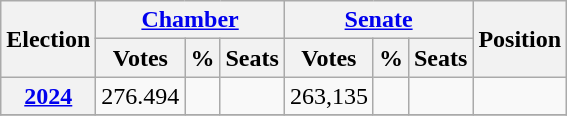<table class="wikitable" style="text-align:center">
<tr>
<th rowspan="2">Election</th>
<th colspan="3"><a href='#'>Chamber</a></th>
<th colspan="3"><a href='#'>Senate</a></th>
<th rowspan="2">Position</th>
</tr>
<tr>
<th>Votes</th>
<th>%</th>
<th>Seats</th>
<th>Votes</th>
<th>%</th>
<th>Seats</th>
</tr>
<tr>
<th><a href='#'>2024</a></th>
<td>276.494</td>
<td></td>
<td></td>
<td>263,135</td>
<td></td>
<td></td>
<td></td>
</tr>
<tr>
</tr>
</table>
